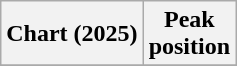<table class="wikitable plainrowheaders" style="text-align:center">
<tr>
<th scope="col">Chart (2025)</th>
<th scope="col">Peak<br>position</th>
</tr>
<tr>
</tr>
</table>
